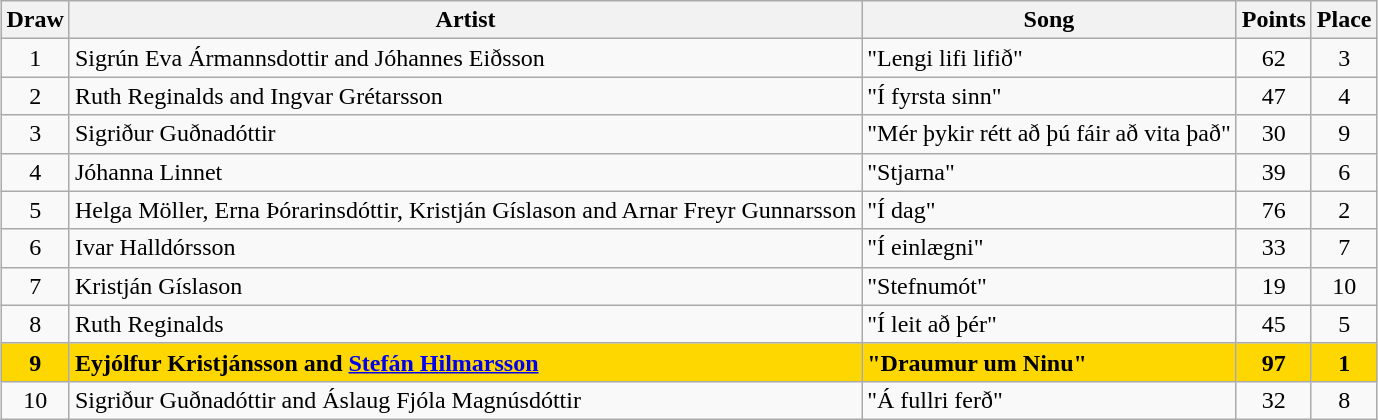<table class="sortable wikitable" style="margin: 1em auto 1em auto; text-align:center">
<tr>
<th>Draw</th>
<th>Artist</th>
<th>Song</th>
<th>Points</th>
<th>Place</th>
</tr>
<tr>
<td>1</td>
<td align="left">Sigrún Eva Ármannsdottir and Jóhannes Eiðsson</td>
<td align="left">"Lengi lifi lifið"</td>
<td>62</td>
<td>3</td>
</tr>
<tr>
<td>2</td>
<td align="left">Ruth Reginalds and Ingvar Grétarsson</td>
<td align="left">"Í fyrsta sinn"</td>
<td>47</td>
<td>4</td>
</tr>
<tr>
<td>3</td>
<td align="left">Sigriður Guðnadóttir</td>
<td align="left">"Mér þykir rétt að þú fáir að vita það"</td>
<td>30</td>
<td>9</td>
</tr>
<tr>
<td>4</td>
<td align="left">Jóhanna Linnet</td>
<td align="left">"Stjarna"</td>
<td>39</td>
<td>6</td>
</tr>
<tr>
<td>5</td>
<td align="left">Helga Möller, Erna Þórarinsdóttir, Kristján Gíslason and Arnar Freyr Gunnarsson</td>
<td align="left">"Í dag"</td>
<td>76</td>
<td>2</td>
</tr>
<tr>
<td>6</td>
<td align="left">Ivar Halldórsson</td>
<td align="left">"Í einlægni"</td>
<td>33</td>
<td>7</td>
</tr>
<tr>
<td>7</td>
<td align="left">Kristján Gíslason</td>
<td align="left">"Stefnumót"</td>
<td>19</td>
<td>10</td>
</tr>
<tr>
<td>8</td>
<td align="left">Ruth Reginalds</td>
<td align="left">"Í leit að þér"</td>
<td>45</td>
<td>5</td>
</tr>
<tr style="font-weight:bold; background:gold;">
<td>9</td>
<td align="left">Eyjólfur Kristjánsson and <a href='#'>Stefán Hilmarsson</a></td>
<td align="left">"Draumur um Ninu"</td>
<td>97</td>
<td>1</td>
</tr>
<tr>
<td>10</td>
<td align="left">Sigriður Guðnadóttir and Áslaug Fjóla Magnúsdóttir</td>
<td align="left">"Á fullri ferð"</td>
<td>32</td>
<td>8</td>
</tr>
</table>
